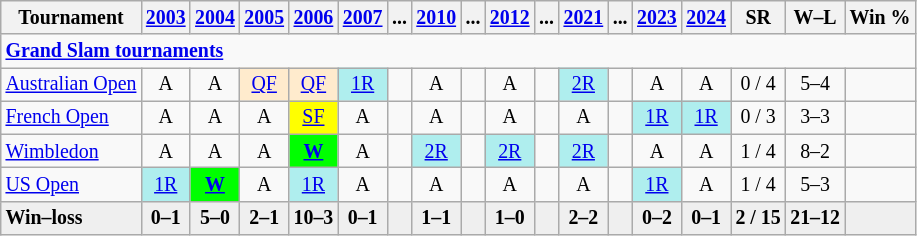<table class="wikitable nowrap" style=text-align:center;font-size:83%>
<tr>
<th>Tournament</th>
<th><a href='#'>2003</a></th>
<th><a href='#'>2004</a></th>
<th><a href='#'>2005</a></th>
<th><a href='#'>2006</a></th>
<th><a href='#'>2007</a></th>
<th>...</th>
<th><a href='#'>2010</a></th>
<th>...</th>
<th><a href='#'>2012</a></th>
<th>...</th>
<th><a href='#'>2021</a></th>
<th>...</th>
<th><a href='#'>2023</a></th>
<th><a href='#'>2024</a></th>
<th>SR</th>
<th>W–L</th>
<th>Win %</th>
</tr>
<tr>
<td colspan="29" align="left"><strong><a href='#'>Grand Slam tournaments</a></strong></td>
</tr>
<tr>
<td align=left><a href='#'>Australian Open</a></td>
<td>A</td>
<td>A</td>
<td bgcolor=ffebcd><a href='#'>QF</a></td>
<td bgcolor=ffebcd><a href='#'>QF</a></td>
<td bgcolor=afeeee><a href='#'>1R</a></td>
<td></td>
<td>A</td>
<td></td>
<td>A</td>
<td></td>
<td bgcolor=afeeee><a href='#'>2R</a></td>
<td></td>
<td>A</td>
<td>A</td>
<td>0 / 4</td>
<td>5–4</td>
<td></td>
</tr>
<tr>
<td align=left><a href='#'>French Open</a></td>
<td>A</td>
<td>A</td>
<td>A</td>
<td bgcolor=yellow><a href='#'>SF</a></td>
<td>A</td>
<td></td>
<td>A</td>
<td></td>
<td>A</td>
<td></td>
<td>A</td>
<td></td>
<td bgcolor=afeeee><a href='#'>1R</a></td>
<td bgcolor=afeeee><a href='#'>1R</a></td>
<td>0 / 3</td>
<td>3–3</td>
<td></td>
</tr>
<tr>
<td align=left><a href='#'>Wimbledon</a></td>
<td>A</td>
<td>A</td>
<td>A</td>
<td bgcolor=lime><a href='#'><strong>W</strong></a></td>
<td>A</td>
<td></td>
<td bgcolor=afeeee><a href='#'>2R</a></td>
<td></td>
<td bgcolor=afeeee><a href='#'>2R</a></td>
<td></td>
<td bgcolor=afeeee><a href='#'>2R</a></td>
<td></td>
<td>A</td>
<td>A</td>
<td>1 / 4</td>
<td>8–2</td>
<td></td>
</tr>
<tr>
<td align=left><a href='#'>US Open</a></td>
<td bgcolor=afeeee><a href='#'>1R</a></td>
<td bgcolor=lime><a href='#'><strong>W</strong></a></td>
<td>A</td>
<td bgcolor=afeeee><a href='#'>1R</a></td>
<td>A</td>
<td></td>
<td>A</td>
<td></td>
<td>A</td>
<td></td>
<td>A</td>
<td></td>
<td bgcolor=afeeee><a href='#'>1R</a></td>
<td>A</td>
<td>1 / 4</td>
<td>5–3</td>
<td></td>
</tr>
<tr style="font-weight:bold;background:#efefef;">
<td style="text-align:left;">Win–loss</td>
<td>0–1</td>
<td>5–0</td>
<td>2–1</td>
<td>10–3</td>
<td>0–1</td>
<td></td>
<td>1–1</td>
<td></td>
<td>1–0</td>
<td></td>
<td>2–2</td>
<td></td>
<td>0–2</td>
<td>0–1</td>
<td>2 / 15</td>
<td>21–12</td>
<td></td>
</tr>
</table>
